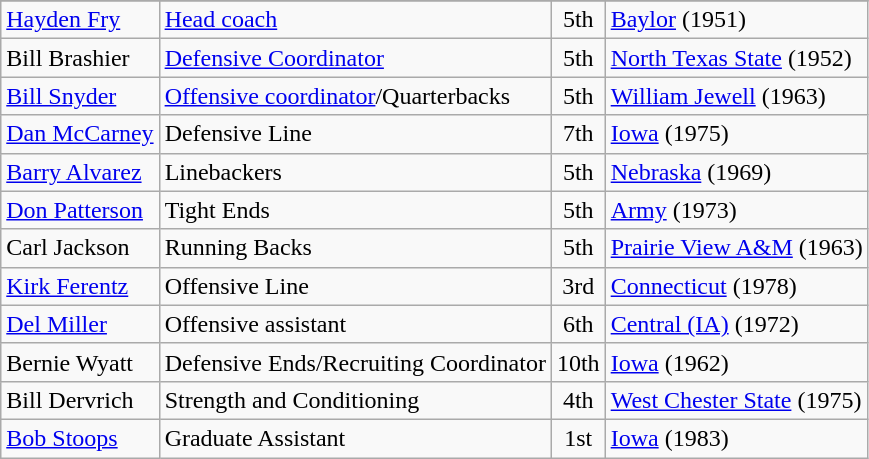<table class="wikitable" border="1" style="font-size:100%;">
<tr>
</tr>
<tr align="left">
<td><a href='#'>Hayden Fry</a></td>
<td><a href='#'>Head coach</a></td>
<td - align="center">5th</td>
<td><a href='#'>Baylor</a> (1951)</td>
</tr>
<tr align="left">
<td>Bill Brashier</td>
<td><a href='#'>Defensive Coordinator</a></td>
<td - align="center">5th</td>
<td><a href='#'>North Texas State</a> (1952)</td>
</tr>
<tr align="left">
<td><a href='#'>Bill Snyder</a></td>
<td><a href='#'>Offensive coordinator</a>/Quarterbacks</td>
<td - align="center">5th</td>
<td><a href='#'>William Jewell</a> (1963)</td>
</tr>
<tr align="left">
<td><a href='#'>Dan McCarney</a></td>
<td>Defensive Line</td>
<td - align="center">7th</td>
<td><a href='#'>Iowa</a> (1975)</td>
</tr>
<tr align="left">
<td><a href='#'>Barry Alvarez</a></td>
<td>Linebackers</td>
<td - align="center">5th</td>
<td><a href='#'>Nebraska</a> (1969)</td>
</tr>
<tr align="left">
<td><a href='#'>Don Patterson</a></td>
<td>Tight Ends</td>
<td - align="center">5th</td>
<td><a href='#'>Army</a> (1973)</td>
</tr>
<tr align="left">
<td>Carl Jackson</td>
<td>Running Backs</td>
<td - align="center">5th</td>
<td><a href='#'>Prairie View A&M</a> (1963)</td>
</tr>
<tr align="left">
<td><a href='#'>Kirk Ferentz</a></td>
<td>Offensive Line</td>
<td - align="center">3rd</td>
<td><a href='#'>Connecticut</a> (1978)</td>
</tr>
<tr align="left">
<td><a href='#'>Del Miller</a></td>
<td>Offensive assistant</td>
<td - align="center">6th</td>
<td><a href='#'>Central (IA)</a> (1972)</td>
</tr>
<tr align="left">
<td>Bernie Wyatt</td>
<td>Defensive Ends/Recruiting Coordinator</td>
<td - align="center">10th</td>
<td><a href='#'>Iowa</a> (1962)</td>
</tr>
<tr align="left">
<td>Bill Dervrich</td>
<td>Strength and Conditioning</td>
<td - align="center">4th</td>
<td><a href='#'>West Chester State</a> (1975)</td>
</tr>
<tr align="left">
<td><a href='#'>Bob Stoops</a></td>
<td>Graduate Assistant</td>
<td - align="center">1st</td>
<td><a href='#'>Iowa</a> (1983)</td>
</tr>
</table>
